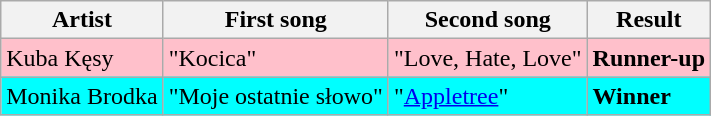<table class=wikitable>
<tr>
<th>Artist</th>
<th>First song</th>
<th>Second song</th>
<th>Result</th>
</tr>
<tr style="background:pink;">
<td>Kuba Kęsy</td>
<td>"Kocica"</td>
<td>"Love, Hate, Love"</td>
<td><strong>Runner-up</strong></td>
</tr>
<tr style="background:cyan;">
<td>Monika Brodka</td>
<td>"Moje ostatnie słowo"</td>
<td>"<a href='#'>Appletree</a>"</td>
<td><strong>Winner</strong></td>
</tr>
</table>
